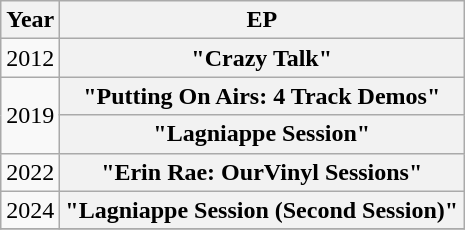<table class="wikitable plainrowheaders" style="text-align:center;">
<tr>
<th scope="col">Year</th>
<th scope="col">EP</th>
</tr>
<tr>
<td rowspan="1">2012</td>
<th scope="row">"Crazy Talk"</th>
</tr>
<tr>
<td rowspan="2">2019</td>
<th scope="row">"Putting On Airs: 4 Track Demos"</th>
</tr>
<tr>
<th scope="row">"Lagniappe Session"</th>
</tr>
<tr>
<td rowspan="1">2022</td>
<th scope="row">"Erin Rae: OurVinyl Sessions"</th>
</tr>
<tr>
<td rowspan="1">2024</td>
<th scope="row">"Lagniappe Session (Second Session)"</th>
</tr>
<tr>
</tr>
</table>
